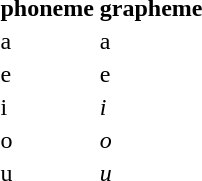<table>
<tr>
<th><strong>phoneme</strong></th>
<th>grapheme</th>
</tr>
<tr>
<td>а</td>
<td>a</td>
</tr>
<tr>
<td>e</td>
<td>e</td>
</tr>
<tr>
<td>i</td>
<td><em>i</em></td>
</tr>
<tr>
<td>o</td>
<td><em>o</em></td>
</tr>
<tr>
<td>u</td>
<td><em>u</em></td>
</tr>
</table>
